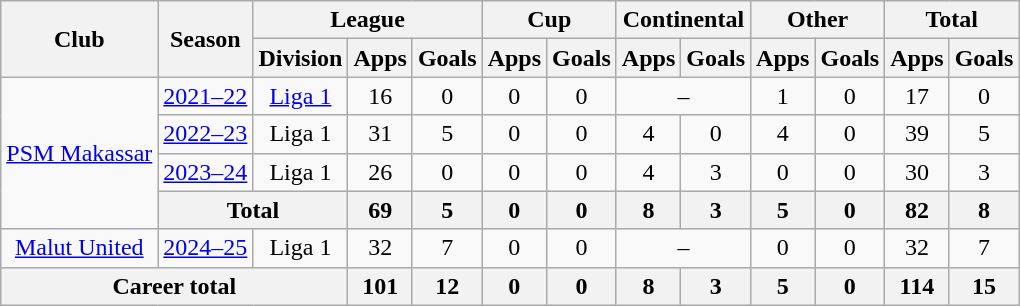<table class="wikitable" style="text-align: center">
<tr>
<th rowspan="2">Club</th>
<th rowspan="2">Season</th>
<th colspan="3">League</th>
<th colspan="2">Cup</th>
<th colspan="2">Continental</th>
<th colspan="2">Other</th>
<th colspan="2">Total</th>
</tr>
<tr>
<th>Division</th>
<th>Apps</th>
<th>Goals</th>
<th>Apps</th>
<th>Goals</th>
<th>Apps</th>
<th>Goals</th>
<th>Apps</th>
<th>Goals</th>
<th>Apps</th>
<th>Goals</th>
</tr>
<tr>
<td rowspan="4"><a href='#'>PSM Makassar</a></td>
<td><a href='#'>2021–22</a></td>
<td rowspan="1" valign="center"><a href='#'>Liga 1</a></td>
<td>16</td>
<td>0</td>
<td>0</td>
<td>0</td>
<td colspan="2">–</td>
<td>1</td>
<td>0</td>
<td>17</td>
<td>0</td>
</tr>
<tr>
<td><a href='#'>2022–23</a></td>
<td>Liga 1</td>
<td>31</td>
<td>5</td>
<td>0</td>
<td>0</td>
<td>4</td>
<td>0</td>
<td>4</td>
<td>0</td>
<td>39</td>
<td>5</td>
</tr>
<tr>
<td><a href='#'>2023–24</a></td>
<td>Liga 1</td>
<td>26</td>
<td>0</td>
<td>0</td>
<td>0</td>
<td>4</td>
<td>3</td>
<td>0</td>
<td>0</td>
<td>30</td>
<td>3</td>
</tr>
<tr>
<th colspan=2>Total</th>
<th>69</th>
<th>5</th>
<th>0</th>
<th>0</th>
<th>8</th>
<th>3</th>
<th>5</th>
<th>0</th>
<th>82</th>
<th>8</th>
</tr>
<tr>
<td rowspan="1"><a href='#'>Malut United</a></td>
<td><a href='#'>2024–25</a></td>
<td rowspan="1" valign="center">Liga 1</td>
<td>32</td>
<td>7</td>
<td>0</td>
<td>0</td>
<td colspan="2">–</td>
<td>0</td>
<td>0</td>
<td>32</td>
<td>7</td>
</tr>
<tr>
<th colspan=3>Career total</th>
<th>101</th>
<th>12</th>
<th>0</th>
<th>0</th>
<th>8</th>
<th>3</th>
<th>5</th>
<th>0</th>
<th>114</th>
<th>15</th>
</tr>
</table>
